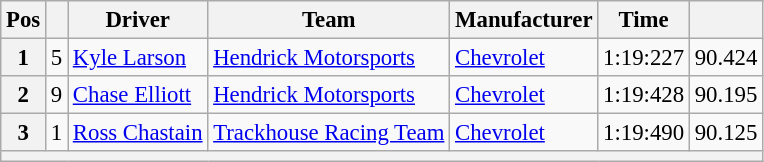<table class="wikitable" style="font-size:95%">
<tr>
<th>Pos</th>
<th></th>
<th>Driver</th>
<th>Team</th>
<th>Manufacturer</th>
<th>Time</th>
<th></th>
</tr>
<tr>
<th>1</th>
<td>5</td>
<td><a href='#'>Kyle Larson</a></td>
<td><a href='#'>Hendrick Motorsports</a></td>
<td><a href='#'>Chevrolet</a></td>
<td>1:19:227</td>
<td>90.424</td>
</tr>
<tr>
<th>2</th>
<td>9</td>
<td><a href='#'>Chase Elliott</a></td>
<td><a href='#'>Hendrick Motorsports</a></td>
<td><a href='#'>Chevrolet</a></td>
<td>1:19:428</td>
<td>90.195</td>
</tr>
<tr>
<th>3</th>
<td>1</td>
<td><a href='#'>Ross Chastain</a></td>
<td><a href='#'>Trackhouse Racing Team</a></td>
<td><a href='#'>Chevrolet</a></td>
<td>1:19:490</td>
<td>90.125</td>
</tr>
<tr>
<th colspan="7"></th>
</tr>
</table>
